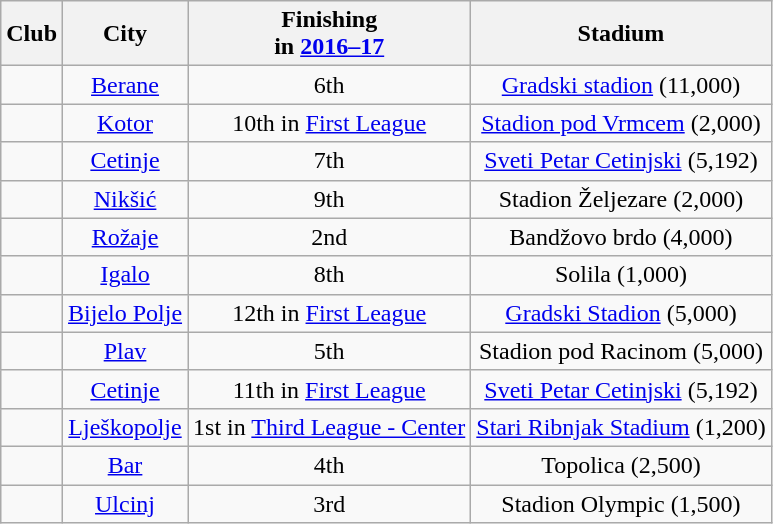<table class="wikitable sortable" style="text-align:center;">
<tr>
<th>Club<br></th>
<th>City</th>
<th data-sort-type="number">Finishing <br>in <a href='#'>2016–17</a></th>
<th>Stadium</th>
</tr>
<tr>
<td style="text-align:left;"></td>
<td><a href='#'>Berane</a></td>
<td>6th</td>
<td><a href='#'>Gradski stadion</a> (11,000)</td>
</tr>
<tr>
<td style="text-align:left;"></td>
<td><a href='#'>Kotor</a></td>
<td>10th in <a href='#'>First League</a> </td>
<td><a href='#'>Stadion pod Vrmcem</a> (2,000)</td>
</tr>
<tr>
<td style="text-align:left;"></td>
<td><a href='#'>Cetinje</a></td>
<td>7th</td>
<td><a href='#'>Sveti Petar Cetinjski</a> (5,192)</td>
</tr>
<tr>
<td style="text-align:left;"></td>
<td><a href='#'>Nikšić</a></td>
<td>9th</td>
<td>Stadion Željezare (2,000)</td>
</tr>
<tr>
<td style="text-align:left;"></td>
<td><a href='#'>Rožaje</a></td>
<td>2nd</td>
<td>Bandžovo brdo (4,000)</td>
</tr>
<tr>
<td style="text-align:left;"></td>
<td><a href='#'>Igalo</a></td>
<td>8th</td>
<td>Solila (1,000)</td>
</tr>
<tr>
<td style="text-align:left;"></td>
<td><a href='#'>Bijelo Polje</a></td>
<td>12th in <a href='#'>First League</a> </td>
<td><a href='#'>Gradski Stadion</a> (5,000)</td>
</tr>
<tr>
<td style="text-align:left;"></td>
<td><a href='#'>Plav</a></td>
<td>5th</td>
<td>Stadion pod Racinom (5,000)</td>
</tr>
<tr>
<td style="text-align:left;"></td>
<td><a href='#'>Cetinje</a></td>
<td>11th in <a href='#'>First League</a> </td>
<td><a href='#'>Sveti Petar Cetinjski</a> (5,192)</td>
</tr>
<tr>
<td style="text-align:left;"></td>
<td><a href='#'>Lješkopolje</a></td>
<td>1st in <a href='#'>Third League - Center</a> </td>
<td><a href='#'>Stari Ribnjak Stadium</a> (1,200)</td>
</tr>
<tr>
<td style="text-align:left;"></td>
<td><a href='#'>Bar</a></td>
<td>4th</td>
<td>Topolica (2,500)</td>
</tr>
<tr>
<td style="text-align:left;"></td>
<td><a href='#'>Ulcinj</a></td>
<td>3rd</td>
<td>Stadion Olympic (1,500)</td>
</tr>
</table>
